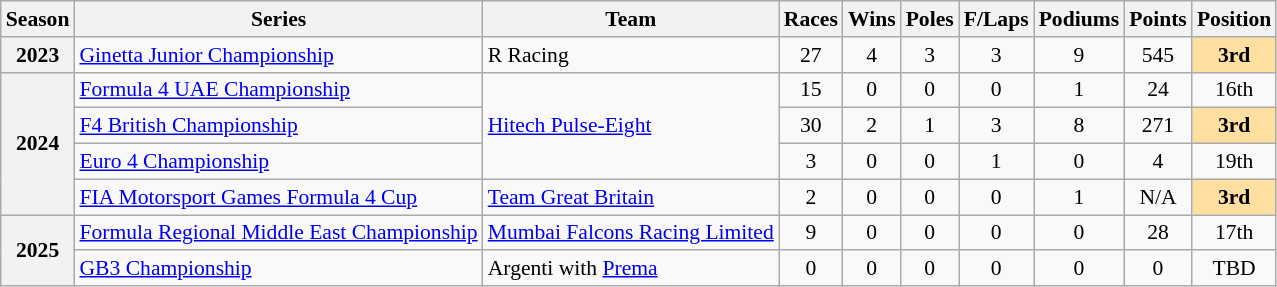<table class="wikitable" style="font-size: 90%; text-align:center">
<tr>
<th>Season</th>
<th>Series</th>
<th>Team</th>
<th>Races</th>
<th>Wins</th>
<th>Poles</th>
<th>F/Laps</th>
<th>Podiums</th>
<th>Points</th>
<th>Position</th>
</tr>
<tr>
<th>2023</th>
<td align="left"><a href='#'>Ginetta Junior Championship</a></td>
<td align="left">R Racing</td>
<td>27</td>
<td>4</td>
<td>3</td>
<td>3</td>
<td>9</td>
<td>545</td>
<td style="background:#FFDF9F"><strong>3rd</strong></td>
</tr>
<tr>
<th rowspan="4">2024</th>
<td align="left"><a href='#'>Formula 4 UAE Championship</a></td>
<td rowspan="3" align="left"><a href='#'>Hitech Pulse-Eight</a></td>
<td>15</td>
<td>0</td>
<td>0</td>
<td>0</td>
<td>1</td>
<td>24</td>
<td>16th</td>
</tr>
<tr>
<td align="left"><a href='#'>F4 British Championship</a></td>
<td>30</td>
<td>2</td>
<td>1</td>
<td>3</td>
<td>8</td>
<td>271</td>
<td style="background:#FFDF9F"><strong>3rd</strong></td>
</tr>
<tr>
<td align="left"><a href='#'>Euro 4 Championship</a></td>
<td>3</td>
<td>0</td>
<td>0</td>
<td>1</td>
<td>0</td>
<td>4</td>
<td>19th</td>
</tr>
<tr>
<td align="left"><a href='#'>FIA Motorsport Games Formula 4 Cup</a></td>
<td align="left"><a href='#'>Team Great Britain</a></td>
<td>2</td>
<td>0</td>
<td>0</td>
<td>0</td>
<td>1</td>
<td>N/A</td>
<td style="background:#FFDF9F"><strong>3rd</strong></td>
</tr>
<tr>
<th rowspan="2">2025</th>
<td align=left><a href='#'>Formula Regional Middle East Championship</a></td>
<td align=left><a href='#'>Mumbai Falcons Racing Limited</a></td>
<td>9</td>
<td>0</td>
<td>0</td>
<td>0</td>
<td>0</td>
<td>28</td>
<td>17th</td>
</tr>
<tr>
<td align="left"><a href='#'>GB3 Championship</a></td>
<td align="left">Argenti with <a href='#'>Prema</a></td>
<td>0</td>
<td>0</td>
<td>0</td>
<td>0</td>
<td>0</td>
<td>0</td>
<td>TBD</td>
</tr>
</table>
